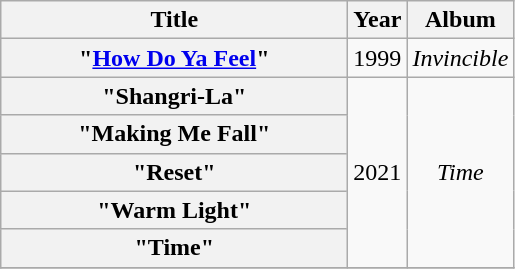<table class="wikitable plainrowheaders" style="text-align:center;" border="1">
<tr>
<th scope="col" style="width:14em;">Title</th>
<th scope="col">Year</th>
<th scope="col">Album</th>
</tr>
<tr>
<th scope="row">"<a href='#'>How Do Ya Feel</a>"</th>
<td>1999</td>
<td><em>Invincible</em></td>
</tr>
<tr>
<th scope="row">"Shangri-La"</th>
<td rowspan="5">2021</td>
<td rowspan="5"><em>Time</em></td>
</tr>
<tr>
<th scope="row">"Making Me Fall"</th>
</tr>
<tr>
<th scope="row">"Reset"</th>
</tr>
<tr>
<th scope="row">"Warm Light"</th>
</tr>
<tr>
<th scope="row">"Time"</th>
</tr>
<tr>
</tr>
</table>
